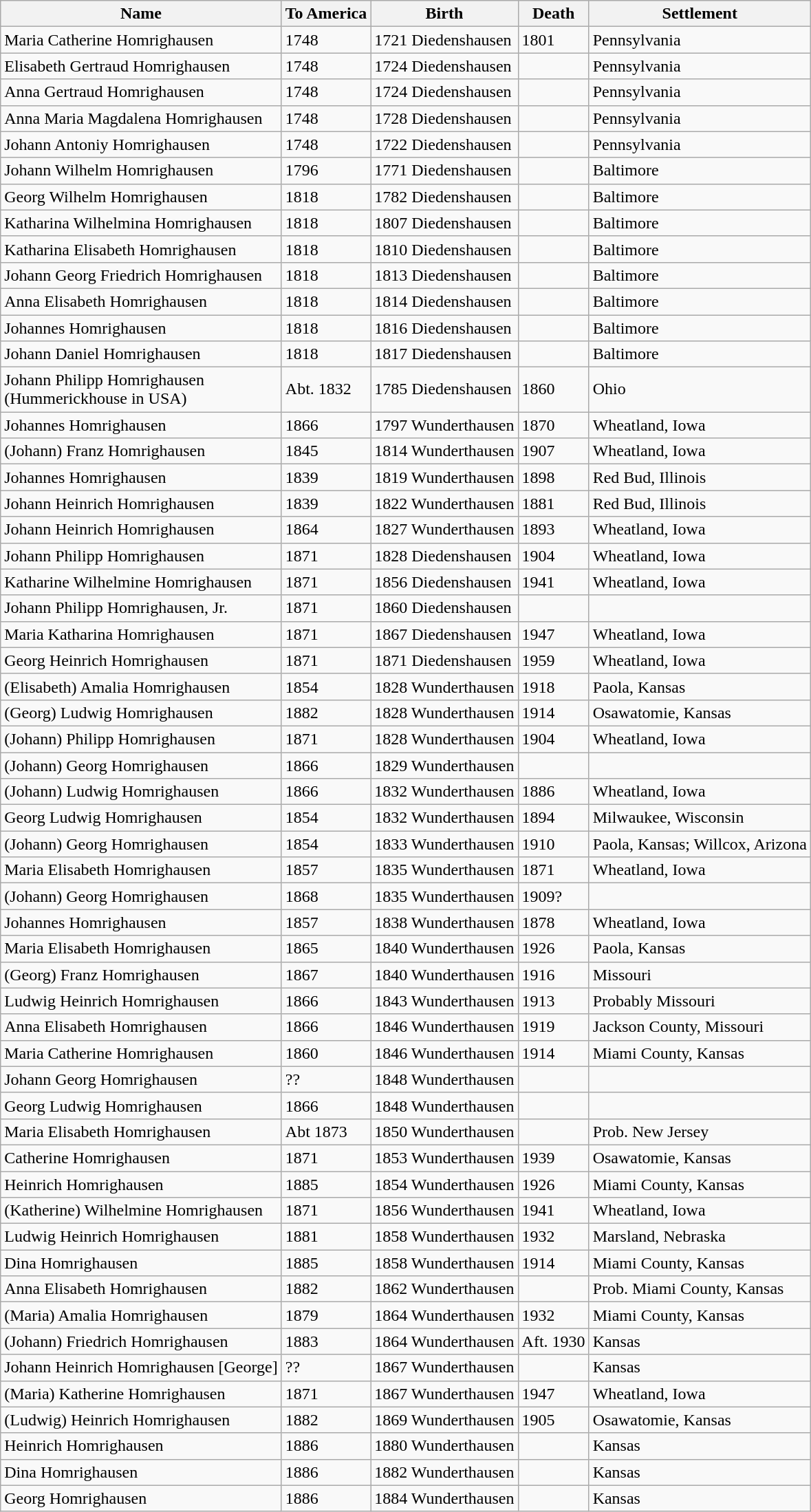<table class="wikitable">
<tr>
<th>Name</th>
<th>To America</th>
<th>Birth</th>
<th>Death</th>
<th>Settlement</th>
</tr>
<tr>
<td>Maria Catherine Homrighausen</td>
<td>1748</td>
<td>1721 Diedenshausen</td>
<td>1801</td>
<td>Pennsylvania</td>
</tr>
<tr>
<td>Elisabeth Gertraud Homrighausen</td>
<td>1748</td>
<td>1724 Diedenshausen</td>
<td></td>
<td>Pennsylvania</td>
</tr>
<tr>
<td>Anna Gertraud Homrighausen</td>
<td>1748</td>
<td>1724 Diedenshausen</td>
<td></td>
<td>Pennsylvania</td>
</tr>
<tr>
<td>Anna Maria Magdalena Homrighausen</td>
<td>1748</td>
<td>1728 Diedenshausen</td>
<td></td>
<td>Pennsylvania</td>
</tr>
<tr>
<td>Johann Antoniy Homrighausen</td>
<td>1748</td>
<td>1722 Diedenshausen</td>
<td></td>
<td>Pennsylvania</td>
</tr>
<tr>
<td>Johann Wilhelm Homrighausen</td>
<td>1796</td>
<td>1771 Diedenshausen</td>
<td></td>
<td>Baltimore</td>
</tr>
<tr>
<td>Georg Wilhelm Homrighausen</td>
<td>1818</td>
<td>1782 Diedenshausen</td>
<td></td>
<td>Baltimore</td>
</tr>
<tr>
<td>Katharina Wilhelmina Homrighausen</td>
<td>1818</td>
<td>1807 Diedenshausen</td>
<td></td>
<td>Baltimore</td>
</tr>
<tr>
<td>Katharina Elisabeth Homrighausen</td>
<td>1818</td>
<td>1810 Diedenshausen</td>
<td></td>
<td>Baltimore</td>
</tr>
<tr>
<td>Johann Georg Friedrich Homrighausen</td>
<td>1818</td>
<td>1813 Diedenshausen</td>
<td></td>
<td>Baltimore</td>
</tr>
<tr>
<td>Anna Elisabeth Homrighausen</td>
<td>1818</td>
<td>1814 Diedenshausen</td>
<td></td>
<td>Baltimore</td>
</tr>
<tr>
<td>Johannes Homrighausen</td>
<td>1818</td>
<td>1816 Diedenshausen</td>
<td></td>
<td>Baltimore</td>
</tr>
<tr>
<td>Johann Daniel Homrighausen</td>
<td>1818</td>
<td>1817 Diedenshausen</td>
<td></td>
<td>Baltimore</td>
</tr>
<tr>
<td>Johann Philipp Homrighausen<br>(Hummerickhouse in USA)</td>
<td>Abt. 1832</td>
<td>1785 Diedenshausen</td>
<td>1860</td>
<td>Ohio</td>
</tr>
<tr>
<td>Johannes Homrighausen</td>
<td>1866</td>
<td>1797 Wunderthausen</td>
<td>1870</td>
<td>Wheatland, Iowa</td>
</tr>
<tr>
<td>(Johann) Franz Homrighausen</td>
<td>1845</td>
<td>1814 Wunderthausen</td>
<td>1907</td>
<td>Wheatland, Iowa</td>
</tr>
<tr>
<td>Johannes Homrighausen</td>
<td>1839</td>
<td>1819 Wunderthausen</td>
<td>1898</td>
<td>Red Bud, Illinois</td>
</tr>
<tr>
<td>Johann Heinrich Homrighausen</td>
<td>1839</td>
<td>1822 Wunderthausen</td>
<td>1881</td>
<td>Red Bud, Illinois</td>
</tr>
<tr>
<td>Johann Heinrich Homrighausen</td>
<td>1864</td>
<td>1827 Wunderthausen</td>
<td>1893</td>
<td>Wheatland, Iowa</td>
</tr>
<tr>
<td>Johann Philipp Homrighausen</td>
<td>1871</td>
<td>1828 Diedenshausen</td>
<td>1904</td>
<td>Wheatland, Iowa</td>
</tr>
<tr>
<td>Katharine Wilhelmine Homrighausen</td>
<td>1871</td>
<td>1856 Diedenshausen</td>
<td>1941</td>
<td>Wheatland, Iowa</td>
</tr>
<tr>
<td>Johann Philipp Homrighausen, Jr.</td>
<td>1871</td>
<td>1860 Diedenshausen</td>
<td></td>
<td></td>
</tr>
<tr>
<td>Maria Katharina Homrighausen</td>
<td>1871</td>
<td>1867 Diedenshausen</td>
<td>1947</td>
<td>Wheatland, Iowa</td>
</tr>
<tr>
<td>Georg Heinrich Homrighausen</td>
<td>1871</td>
<td>1871 Diedenshausen</td>
<td>1959</td>
<td>Wheatland, Iowa</td>
</tr>
<tr>
<td>(Elisabeth) Amalia Homrighausen</td>
<td>1854</td>
<td>1828 Wunderthausen</td>
<td>1918</td>
<td>Paola, Kansas</td>
</tr>
<tr>
<td>(Georg) Ludwig Homrighausen</td>
<td>1882</td>
<td>1828 Wunderthausen</td>
<td>1914</td>
<td>Osawatomie, Kansas</td>
</tr>
<tr>
<td>(Johann) Philipp Homrighausen</td>
<td>1871</td>
<td>1828 Wunderthausen</td>
<td>1904</td>
<td>Wheatland, Iowa</td>
</tr>
<tr>
<td>(Johann) Georg Homrighausen</td>
<td>1866</td>
<td>1829 Wunderthausen</td>
<td></td>
<td></td>
</tr>
<tr>
<td>(Johann) Ludwig Homrighausen</td>
<td>1866</td>
<td>1832 Wunderthausen</td>
<td>1886</td>
<td>Wheatland, Iowa</td>
</tr>
<tr>
<td>Georg Ludwig Homrighausen</td>
<td>1854</td>
<td>1832 Wunderthausen</td>
<td>1894</td>
<td>Milwaukee, Wisconsin</td>
</tr>
<tr>
<td>(Johann) Georg Homrighausen</td>
<td>1854</td>
<td>1833 Wunderthausen</td>
<td>1910</td>
<td>Paola, Kansas; Willcox, Arizona</td>
</tr>
<tr>
<td>Maria Elisabeth Homrighausen</td>
<td>1857</td>
<td>1835 Wunderthausen</td>
<td>1871</td>
<td>Wheatland, Iowa</td>
</tr>
<tr>
<td>(Johann) Georg Homrighausen</td>
<td>1868</td>
<td>1835 Wunderthausen</td>
<td>1909?</td>
<td></td>
</tr>
<tr>
<td>Johannes Homrighausen</td>
<td>1857</td>
<td>1838 Wunderthausen</td>
<td>1878</td>
<td>Wheatland, Iowa</td>
</tr>
<tr>
<td>Maria Elisabeth Homrighausen</td>
<td>1865</td>
<td>1840 Wunderthausen</td>
<td>1926</td>
<td>Paola, Kansas</td>
</tr>
<tr>
<td>(Georg) Franz Homrighausen</td>
<td>1867</td>
<td>1840 Wunderthausen</td>
<td>1916</td>
<td>Missouri</td>
</tr>
<tr>
<td>Ludwig Heinrich Homrighausen</td>
<td>1866</td>
<td>1843 Wunderthausen</td>
<td>1913</td>
<td>Probably Missouri</td>
</tr>
<tr>
<td>Anna Elisabeth Homrighausen</td>
<td>1866</td>
<td>1846 Wunderthausen</td>
<td>1919</td>
<td>Jackson County, Missouri</td>
</tr>
<tr>
<td>Maria Catherine Homrighausen</td>
<td>1860</td>
<td>1846 Wunderthausen</td>
<td>1914</td>
<td>Miami County, Kansas</td>
</tr>
<tr>
<td>Johann Georg Homrighausen</td>
<td>??</td>
<td>1848 Wunderthausen</td>
<td></td>
<td></td>
</tr>
<tr>
<td>Georg Ludwig Homrighausen</td>
<td>1866</td>
<td>1848 Wunderthausen</td>
<td></td>
<td></td>
</tr>
<tr>
<td>Maria Elisabeth Homrighausen</td>
<td>Abt 1873</td>
<td>1850 Wunderthausen</td>
<td></td>
<td>Prob. New Jersey</td>
</tr>
<tr>
<td>Catherine Homrighausen</td>
<td>1871</td>
<td>1853 Wunderthausen</td>
<td>1939</td>
<td>Osawatomie, Kansas</td>
</tr>
<tr>
<td>Heinrich Homrighausen</td>
<td>1885</td>
<td>1854 Wunderthausen</td>
<td>1926</td>
<td>Miami County, Kansas</td>
</tr>
<tr>
<td>(Katherine) Wilhelmine Homrighausen</td>
<td>1871</td>
<td>1856 Wunderthausen</td>
<td>1941</td>
<td>Wheatland, Iowa</td>
</tr>
<tr>
<td>Ludwig Heinrich Homrighausen</td>
<td>1881</td>
<td>1858 Wunderthausen</td>
<td>1932</td>
<td>Marsland, Nebraska</td>
</tr>
<tr>
<td>Dina Homrighausen</td>
<td>1885</td>
<td>1858 Wunderthausen</td>
<td>1914</td>
<td>Miami County, Kansas</td>
</tr>
<tr>
<td>Anna Elisabeth Homrighausen</td>
<td>1882</td>
<td>1862 Wunderthausen</td>
<td></td>
<td>Prob. Miami County, Kansas</td>
</tr>
<tr>
<td>(Maria) Amalia Homrighausen</td>
<td>1879</td>
<td>1864 Wunderthausen</td>
<td>1932</td>
<td>Miami County, Kansas</td>
</tr>
<tr>
<td>(Johann) Friedrich Homrighausen</td>
<td>1883</td>
<td>1864 Wunderthausen</td>
<td>Aft. 1930</td>
<td>Kansas</td>
</tr>
<tr>
<td>Johann Heinrich Homrighausen [George]</td>
<td>??</td>
<td>1867 Wunderthausen</td>
<td></td>
<td>Kansas</td>
</tr>
<tr>
<td>(Maria) Katherine Homrighausen</td>
<td>1871</td>
<td>1867 Wunderthausen</td>
<td>1947</td>
<td>Wheatland, Iowa</td>
</tr>
<tr>
<td>(Ludwig) Heinrich Homrighausen</td>
<td>1882</td>
<td>1869 Wunderthausen</td>
<td>1905</td>
<td>Osawatomie, Kansas</td>
</tr>
<tr>
<td>Heinrich Homrighausen</td>
<td>1886</td>
<td>1880 Wunderthausen</td>
<td></td>
<td>Kansas</td>
</tr>
<tr>
<td>Dina Homrighausen</td>
<td>1886</td>
<td>1882 Wunderthausen</td>
<td></td>
<td>Kansas</td>
</tr>
<tr>
<td>Georg Homrighausen</td>
<td>1886</td>
<td>1884 Wunderthausen</td>
<td></td>
<td>Kansas</td>
</tr>
</table>
